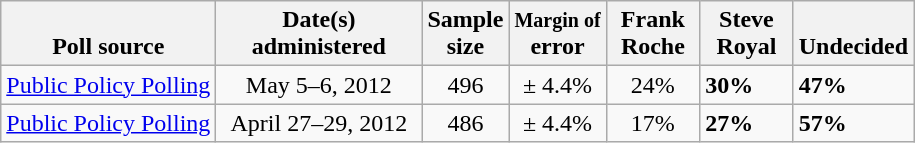<table class="wikitable">
<tr valign= bottom>
<th>Poll source</th>
<th style="width:130px;">Date(s)<br>administered</th>
<th class=small>Sample<br>size</th>
<th><small>Margin of</small><br>error</th>
<th style="width:55px;">Frank<br>Roche</th>
<th style="width:55px;">Steve<br>Royal</th>
<th style="width:55px;">Undecided</th>
</tr>
<tr>
<td><a href='#'>Public Policy Polling</a></td>
<td align=center>May 5–6, 2012</td>
<td align=center>496</td>
<td align=center>± 4.4%</td>
<td align=center>24%</td>
<td><strong>30%</strong></td>
<td><strong>47%</strong></td>
</tr>
<tr>
<td><a href='#'>Public Policy Polling</a></td>
<td align=center>April 27–29, 2012</td>
<td align=center>486</td>
<td align=center>± 4.4%</td>
<td align=center>17%</td>
<td><strong>27%</strong></td>
<td><strong>57%</strong></td>
</tr>
</table>
